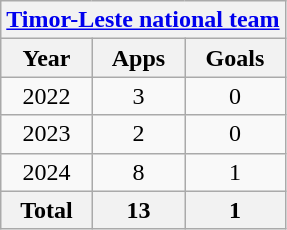<table class="wikitable" style="text-align:center">
<tr>
<th colspan=3><a href='#'>Timor-Leste national team</a></th>
</tr>
<tr>
<th>Year</th>
<th>Apps</th>
<th>Goals</th>
</tr>
<tr>
<td>2022</td>
<td>3</td>
<td>0</td>
</tr>
<tr>
<td>2023</td>
<td>2</td>
<td>0</td>
</tr>
<tr>
<td>2024</td>
<td>8</td>
<td>1</td>
</tr>
<tr>
<th>Total</th>
<th>13</th>
<th>1</th>
</tr>
</table>
